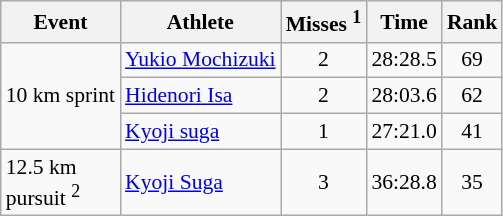<table class="wikitable" style="font-size:90%">
<tr>
<th>Event</th>
<th>Athlete</th>
<th>Misses <sup>1</sup></th>
<th>Time</th>
<th>Rank</th>
</tr>
<tr>
<td rowspan="3">10 km sprint</td>
<td><a href='#'>Yukio Mochizuki</a></td>
<td align="center">2</td>
<td align="center">28:28.5</td>
<td align="center">69</td>
</tr>
<tr>
<td><a href='#'>Hidenori Isa</a></td>
<td align="center">2</td>
<td align="center">28:03.6</td>
<td align="center">62</td>
</tr>
<tr>
<td><a href='#'>Kyoji suga</a></td>
<td align="center">1</td>
<td align="center">27:21.0</td>
<td align="center">41</td>
</tr>
<tr>
<td>12.5 km <br> pursuit <sup>2</sup></td>
<td><a href='#'>Kyoji Suga</a></td>
<td align="center">3</td>
<td align="center">36:28.8</td>
<td align="center">35</td>
</tr>
</table>
